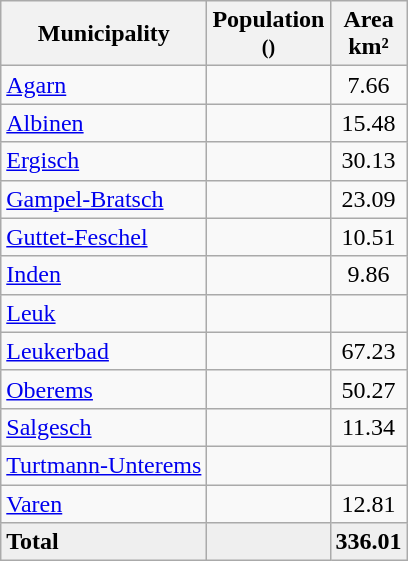<table class="wikitable">
<tr>
<th>Municipality</th>
<th>Population<br><small>()</small></th>
<th>Area <br>km²</th>
</tr>
<tr>
<td><a href='#'>Agarn</a></td>
<td align="center"></td>
<td align="center">7.66</td>
</tr>
<tr>
<td><a href='#'>Albinen</a></td>
<td align="center"></td>
<td align="center">15.48</td>
</tr>
<tr>
<td><a href='#'>Ergisch</a></td>
<td align="center"></td>
<td align="center">30.13</td>
</tr>
<tr>
<td><a href='#'>Gampel-Bratsch</a></td>
<td align="center"></td>
<td align="center">23.09</td>
</tr>
<tr>
<td><a href='#'>Guttet-Feschel</a></td>
<td align="center"></td>
<td align="center">10.51</td>
</tr>
<tr>
<td><a href='#'>Inden</a></td>
<td align="center"></td>
<td align="center">9.86</td>
</tr>
<tr>
<td><a href='#'>Leuk</a></td>
<td align="center"></td>
<td align="center"></td>
</tr>
<tr>
<td><a href='#'>Leukerbad</a></td>
<td align="center"></td>
<td align="center">67.23</td>
</tr>
<tr>
<td><a href='#'>Oberems</a></td>
<td align="center"></td>
<td align="center">50.27</td>
</tr>
<tr>
<td><a href='#'>Salgesch</a></td>
<td align="center"></td>
<td align="center">11.34</td>
</tr>
<tr>
<td><a href='#'>Turtmann-Unterems</a></td>
<td align="center"></td>
<td align="center"></td>
</tr>
<tr>
<td><a href='#'>Varen</a></td>
<td align="center"></td>
<td align="center">12.81</td>
</tr>
<tr>
<td bgcolor="#EFEFEF"><strong>Total</strong></td>
<td bgcolor="#EFEFEF" align="center"></td>
<td bgcolor="#EFEFEF" align="center"><strong>336.01</strong></td>
</tr>
</table>
